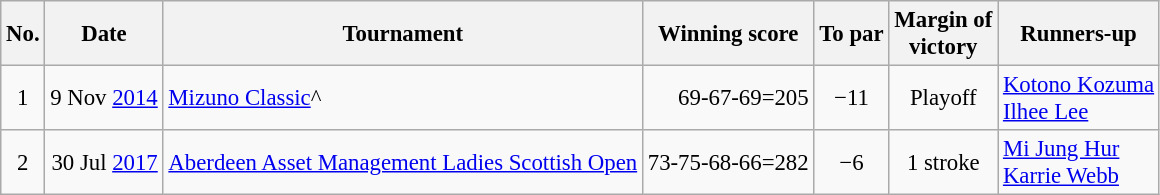<table class="wikitable" style="font-size:95%;">
<tr>
<th>No.</th>
<th>Date</th>
<th>Tournament</th>
<th>Winning score</th>
<th>To par</th>
<th>Margin of<br>victory</th>
<th>Runners-up</th>
</tr>
<tr>
<td align=center>1</td>
<td align=right>9 Nov <a href='#'>2014</a></td>
<td><a href='#'>Mizuno Classic</a>^</td>
<td align=right>69-67-69=205</td>
<td align=center>−11</td>
<td align=center>Playoff</td>
<td> <a href='#'>Kotono Kozuma</a><br> <a href='#'>Ilhee Lee</a></td>
</tr>
<tr>
<td align=center>2</td>
<td align=right>30 Jul <a href='#'>2017</a></td>
<td><a href='#'>Aberdeen Asset Management Ladies Scottish Open</a></td>
<td align=right>73-75-68-66=282</td>
<td align=center>−6</td>
<td align=center>1 stroke</td>
<td> <a href='#'>Mi Jung Hur</a><br> <a href='#'>Karrie Webb</a></td>
</tr>
</table>
